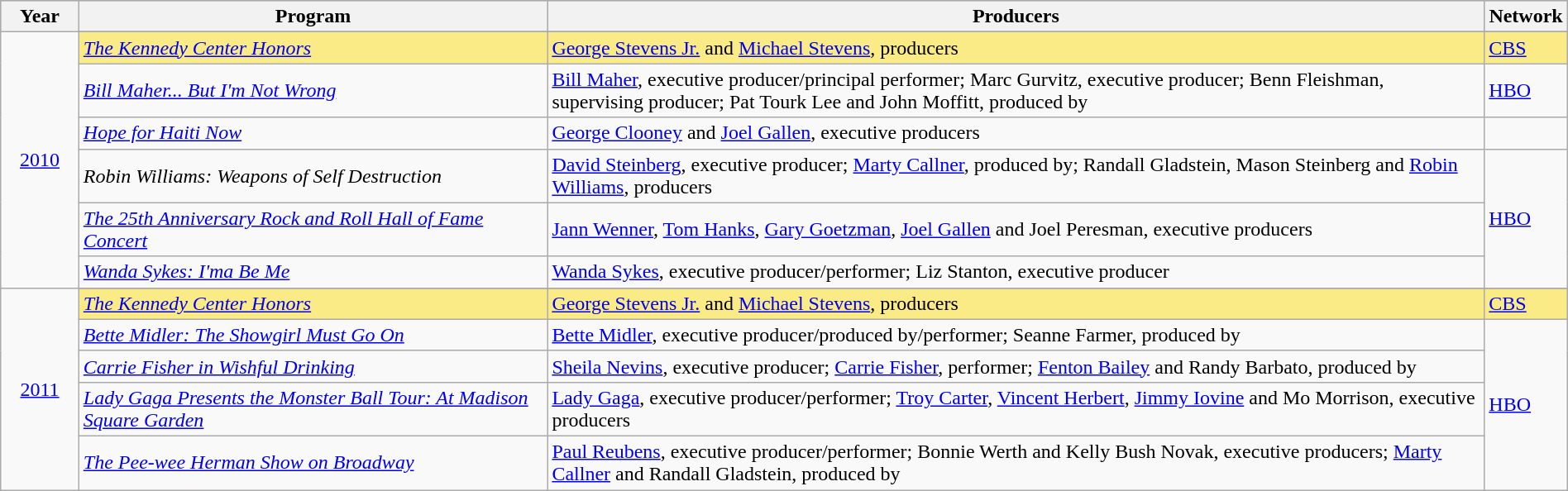<table class="wikitable" style="width:100%">
<tr bgcolor="#bebebe">
<th width="5%">Year</th>
<th width="30%">Program</th>
<th width="60%">Producers</th>
<th width="5%">Network</th>
</tr>
<tr>
<td rowspan="7" align=center><a href='#'>2010</a><br></td>
</tr>
<tr style="background:#FAEB86;">
<td><em><a href='#'>The Kennedy Center Honors</a></em></td>
<td><a href='#'>George Stevens Jr.</a> and <a href='#'>Michael Stevens</a>, producers</td>
<td><a href='#'>CBS</a></td>
</tr>
<tr>
<td><em><a href='#'>Bill Maher... But I'm Not Wrong</a></em></td>
<td><a href='#'>Bill Maher</a>, executive producer/principal performer; Marc Gurvitz, executive producer; Benn Fleishman, supervising producer; Pat Tourk Lee and John Moffitt, produced by</td>
<td><a href='#'>HBO</a></td>
</tr>
<tr>
<td><em><a href='#'>Hope for Haiti Now</a></em></td>
<td><a href='#'>George Clooney</a> and <a href='#'>Joel Gallen</a>, executive producers</td>
<td></td>
</tr>
<tr>
<td><em>Robin Williams: Weapons of Self Destruction</em></td>
<td><a href='#'>David Steinberg</a>, executive producer; <a href='#'>Marty Callner</a>, produced by; Randall Gladstein, Mason Steinberg and <a href='#'>Robin Williams</a>, producers</td>
<td rowspan=3><a href='#'>HBO</a></td>
</tr>
<tr>
<td><em><a href='#'>The 25th Anniversary Rock and Roll Hall of Fame Concert</a></em></td>
<td><a href='#'>Jann Wenner</a>, <a href='#'>Tom Hanks</a>, <a href='#'>Gary Goetzman</a>, <a href='#'>Joel Gallen</a> and Joel Peresman, executive producers</td>
</tr>
<tr>
<td><em><a href='#'>Wanda Sykes: I'ma Be Me</a></em></td>
<td><a href='#'>Wanda Sykes</a>, executive producer/performer; Liz Stanton, executive producer</td>
</tr>
<tr>
<td rowspan="6" align=center><a href='#'>2011</a><br></td>
</tr>
<tr style="background:#FAEB86;">
<td><em><a href='#'>The Kennedy Center Honors</a></em></td>
<td><a href='#'>George Stevens Jr.</a> and <a href='#'>Michael Stevens</a>, producers</td>
<td><a href='#'>CBS</a></td>
</tr>
<tr>
<td><em><a href='#'>Bette Midler: The Showgirl Must Go On</a></em></td>
<td><a href='#'>Bette Midler</a>, executive producer/produced by/performer; Seanne Farmer, produced by</td>
<td rowspan=4><a href='#'>HBO</a></td>
</tr>
<tr>
<td><em><a href='#'>Carrie Fisher in Wishful Drinking</a></em></td>
<td><a href='#'>Sheila Nevins</a>, executive producer; <a href='#'>Carrie Fisher</a>, performer; <a href='#'>Fenton Bailey</a> and Randy Barbato, produced by</td>
</tr>
<tr>
<td><em><a href='#'>Lady Gaga Presents the Monster Ball Tour: At Madison Square Garden</a></em></td>
<td><a href='#'>Lady Gaga</a>, executive producer/performer; <a href='#'>Troy Carter</a>, <a href='#'>Vincent Herbert</a>, <a href='#'>Jimmy Iovine</a> and Mo Morrison, executive producers</td>
</tr>
<tr>
<td><em><a href='#'>The Pee-wee Herman Show on Broadway</a></em></td>
<td><a href='#'>Paul Reubens</a>, executive producer/performer; Bonnie Werth and Kelly Bush Novak, executive producers; <a href='#'>Marty Callner</a> and Randall Gladstein, produced by</td>
</tr>
</table>
